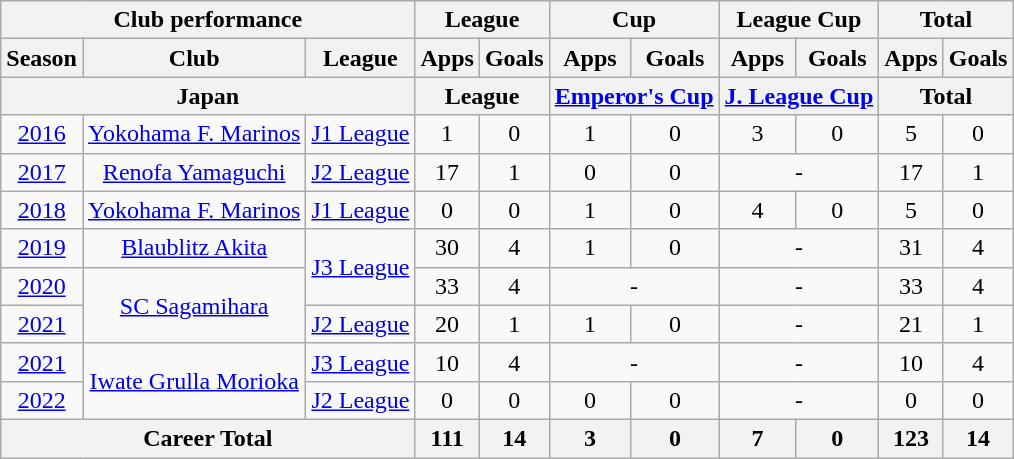<table class="wikitable" style="text-align:center">
<tr>
<th colspan=3>Club performance</th>
<th colspan=2>League</th>
<th colspan=2>Cup</th>
<th colspan=2>League Cup</th>
<th colspan=2>Total</th>
</tr>
<tr>
<th>Season</th>
<th>Club</th>
<th>League</th>
<th>Apps</th>
<th>Goals</th>
<th>Apps</th>
<th>Goals</th>
<th>Apps</th>
<th>Goals</th>
<th>Apps</th>
<th>Goals</th>
</tr>
<tr>
<th colspan=3>Japan</th>
<th colspan=2>League</th>
<th colspan=2><a href='#'>Emperor's Cup</a></th>
<th colspan=2><a href='#'>J. League Cup</a></th>
<th colspan=2>Total</th>
</tr>
<tr>
<td><a href='#'>2016</a></td>
<td><a href='#'>Yokohama F. Marinos</a></td>
<td><a href='#'>J1 League</a></td>
<td>1</td>
<td>0</td>
<td>1</td>
<td>0</td>
<td>3</td>
<td>0</td>
<td>5</td>
<td>0</td>
</tr>
<tr>
<td><a href='#'>2017</a></td>
<td><a href='#'>Renofa Yamaguchi</a></td>
<td><a href='#'>J2 League</a></td>
<td>17</td>
<td>1</td>
<td>0</td>
<td>0</td>
<td colspan="2">-</td>
<td>17</td>
<td>1</td>
</tr>
<tr>
<td><a href='#'>2018</a></td>
<td><a href='#'>Yokohama F. Marinos</a></td>
<td><a href='#'>J1 League</a></td>
<td>0</td>
<td>0</td>
<td>1</td>
<td>0</td>
<td>4</td>
<td>0</td>
<td>5</td>
<td>0</td>
</tr>
<tr>
<td><a href='#'>2019</a></td>
<td><a href='#'>Blaublitz Akita</a></td>
<td rowspan=2><a href='#'>J3 League</a></td>
<td>30</td>
<td>4</td>
<td>1</td>
<td>0</td>
<td colspan="2">-</td>
<td>31</td>
<td>4</td>
</tr>
<tr>
<td><a href='#'>2020</a></td>
<td rowspan=2><a href='#'>SC Sagamihara</a></td>
<td>33</td>
<td>4</td>
<td colspan="2">-</td>
<td colspan="2">-</td>
<td>33</td>
<td>4</td>
</tr>
<tr>
<td><a href='#'>2021</a></td>
<td><a href='#'>J2 League</a></td>
<td>20</td>
<td>1</td>
<td>1</td>
<td>0</td>
<td colspan="2">-</td>
<td>21</td>
<td>1</td>
</tr>
<tr>
<td><a href='#'>2021</a></td>
<td rowspan=2><a href='#'>Iwate Grulla Morioka</a></td>
<td><a href='#'>J3 League</a></td>
<td>10</td>
<td>4</td>
<td colspan="2">-</td>
<td colspan="2">-</td>
<td>10</td>
<td>4</td>
</tr>
<tr>
<td><a href='#'>2022</a></td>
<td><a href='#'>J2 League</a></td>
<td>0</td>
<td>0</td>
<td>0</td>
<td>0</td>
<td colspan="2">-</td>
<td>0</td>
<td>0</td>
</tr>
<tr>
<th colspan=3>Career Total</th>
<th>111</th>
<th>14</th>
<th>3</th>
<th>0</th>
<th>7</th>
<th>0</th>
<th>123</th>
<th>14</th>
</tr>
</table>
